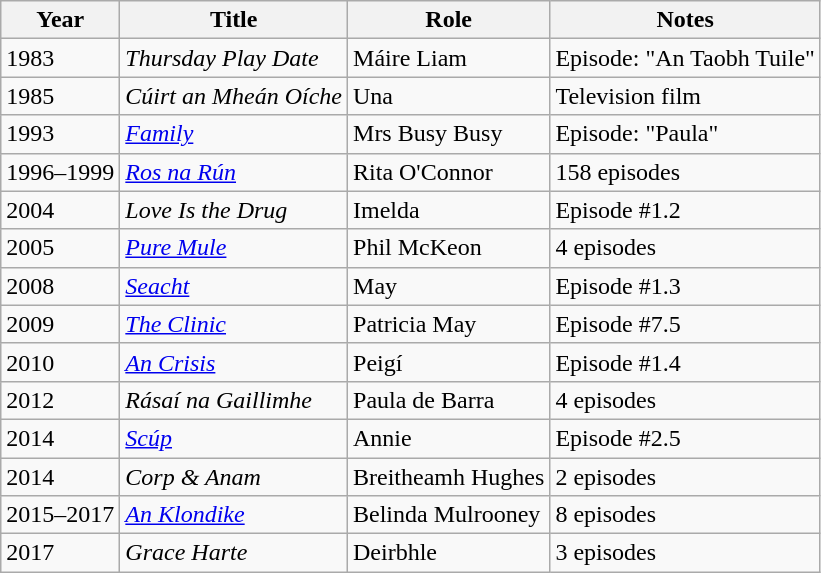<table class="wikitable sortable">
<tr>
<th>Year</th>
<th>Title</th>
<th>Role</th>
<th>Notes</th>
</tr>
<tr>
<td>1983</td>
<td><em>Thursday Play Date</em></td>
<td>Máire Liam</td>
<td>Episode: "An Taobh Tuile"</td>
</tr>
<tr>
<td>1985</td>
<td><em>Cúirt an Mheán Oíche</em></td>
<td>Una</td>
<td>Television film</td>
</tr>
<tr>
<td>1993</td>
<td><a href='#'><em>Family</em></a></td>
<td>Mrs Busy Busy</td>
<td>Episode: "Paula"</td>
</tr>
<tr>
<td>1996–1999</td>
<td><em><a href='#'>Ros na Rún</a></em></td>
<td>Rita O'Connor</td>
<td>158 episodes</td>
</tr>
<tr>
<td>2004</td>
<td><em>Love Is the Drug</em></td>
<td>Imelda</td>
<td>Episode #1.2</td>
</tr>
<tr>
<td>2005</td>
<td><em><a href='#'>Pure Mule</a></em></td>
<td>Phil McKeon</td>
<td>4 episodes</td>
</tr>
<tr>
<td>2008</td>
<td><a href='#'><em>Seacht</em></a></td>
<td>May</td>
<td>Episode #1.3</td>
</tr>
<tr>
<td>2009</td>
<td><a href='#'><em>The Clinic</em></a></td>
<td>Patricia May</td>
<td>Episode #7.5</td>
</tr>
<tr>
<td>2010</td>
<td><em><a href='#'>An Crisis</a></em></td>
<td>Peigí</td>
<td>Episode #1.4</td>
</tr>
<tr>
<td>2012</td>
<td><em>Rásaí na Gaillimhe</em></td>
<td>Paula de Barra</td>
<td>4 episodes</td>
</tr>
<tr>
<td>2014</td>
<td><em><a href='#'>Scúp</a></em></td>
<td>Annie</td>
<td>Episode #2.5</td>
</tr>
<tr>
<td>2014</td>
<td><em>Corp & Anam</em></td>
<td>Breitheamh Hughes</td>
<td>2 episodes</td>
</tr>
<tr>
<td>2015–2017</td>
<td><em><a href='#'>An Klondike</a></em></td>
<td>Belinda Mulrooney</td>
<td>8 episodes</td>
</tr>
<tr>
<td>2017</td>
<td><em>Grace Harte</em></td>
<td>Deirbhle</td>
<td>3 episodes</td>
</tr>
</table>
